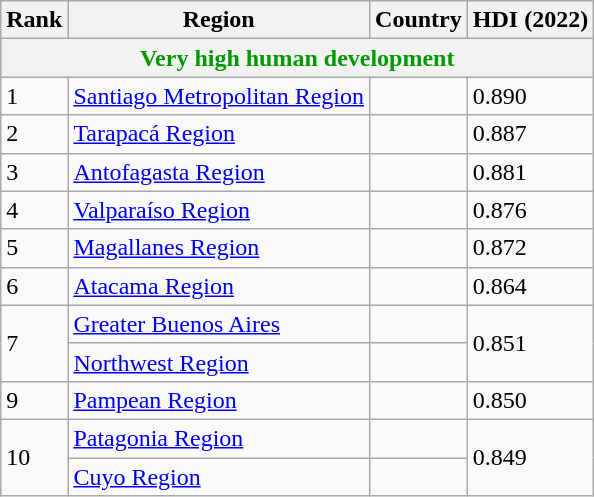<table class="wikitable sortable">
<tr>
<th>Rank</th>
<th>Region</th>
<th>Country</th>
<th>HDI (2022)</th>
</tr>
<tr>
<th colspan="4" style="color:#090;">Very high human development</th>
</tr>
<tr>
<td>1</td>
<td><a href='#'>Santiago Metropolitan Region</a></td>
<td></td>
<td>0.890</td>
</tr>
<tr>
<td>2</td>
<td><a href='#'>Tarapacá Region</a></td>
<td></td>
<td>0.887</td>
</tr>
<tr>
<td>3</td>
<td><a href='#'>Antofagasta Region</a></td>
<td></td>
<td>0.881</td>
</tr>
<tr>
<td>4</td>
<td><a href='#'>Valparaíso Region</a></td>
<td></td>
<td>0.876</td>
</tr>
<tr>
<td>5</td>
<td><a href='#'>Magallanes Region</a></td>
<td></td>
<td>0.872</td>
</tr>
<tr>
<td>6</td>
<td><a href='#'>Atacama Region</a></td>
<td></td>
<td>0.864</td>
</tr>
<tr>
<td rowspan="2">7</td>
<td><a href='#'>Greater Buenos Aires</a></td>
<td></td>
<td rowspan="2">0.851</td>
</tr>
<tr>
<td><a href='#'>Northwest Region</a></td>
<td></td>
</tr>
<tr>
<td>9</td>
<td><a href='#'>Pampean Region</a></td>
<td></td>
<td>0.850</td>
</tr>
<tr>
<td rowspan="2">10</td>
<td><a href='#'>Patagonia Region</a></td>
<td></td>
<td rowspan="2">0.849</td>
</tr>
<tr>
<td><a href='#'>Cuyo Region</a></td>
<td></td>
</tr>
</table>
